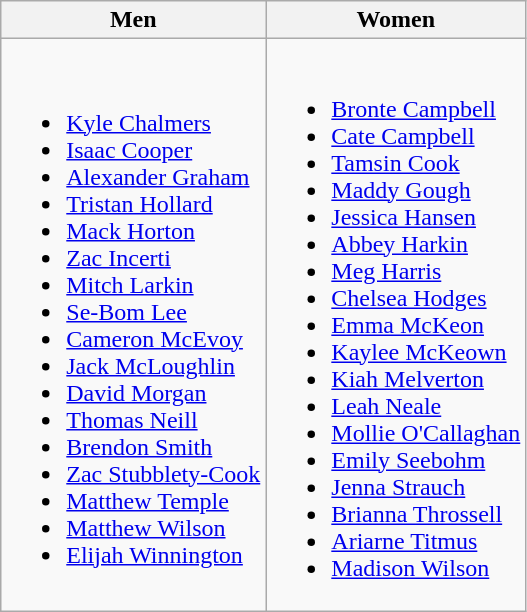<table class="wikitable">
<tr>
<th>Men</th>
<th>Women</th>
</tr>
<tr>
<td><br><ul><li><a href='#'>Kyle Chalmers</a></li><li><a href='#'>Isaac Cooper</a></li><li><a href='#'>Alexander Graham</a></li><li><a href='#'>Tristan Hollard</a></li><li><a href='#'>Mack Horton</a></li><li><a href='#'>Zac Incerti</a></li><li><a href='#'>Mitch Larkin</a></li><li><a href='#'>Se-Bom Lee</a></li><li><a href='#'>Cameron McEvoy</a></li><li><a href='#'>Jack McLoughlin</a></li><li><a href='#'>David Morgan</a></li><li><a href='#'>Thomas Neill</a></li><li><a href='#'>Brendon Smith</a></li><li><a href='#'>Zac Stubblety-Cook</a></li><li><a href='#'>Matthew Temple</a></li><li><a href='#'>Matthew Wilson</a></li><li><a href='#'>Elijah Winnington</a></li></ul></td>
<td><br><ul><li><a href='#'>Bronte Campbell</a></li><li><a href='#'>Cate Campbell</a></li><li><a href='#'>Tamsin Cook</a></li><li><a href='#'>Maddy Gough</a></li><li><a href='#'>Jessica Hansen</a></li><li><a href='#'>Abbey Harkin</a></li><li><a href='#'>Meg Harris</a></li><li><a href='#'>Chelsea Hodges</a></li><li><a href='#'>Emma McKeon</a></li><li><a href='#'>Kaylee McKeown</a></li><li><a href='#'>Kiah Melverton</a></li><li><a href='#'>Leah Neale</a></li><li><a href='#'>Mollie O'Callaghan</a></li><li><a href='#'>Emily Seebohm</a></li><li><a href='#'>Jenna Strauch</a></li><li><a href='#'>Brianna Throssell</a></li><li><a href='#'>Ariarne Titmus</a></li><li><a href='#'>Madison Wilson</a></li></ul></td>
</tr>
</table>
